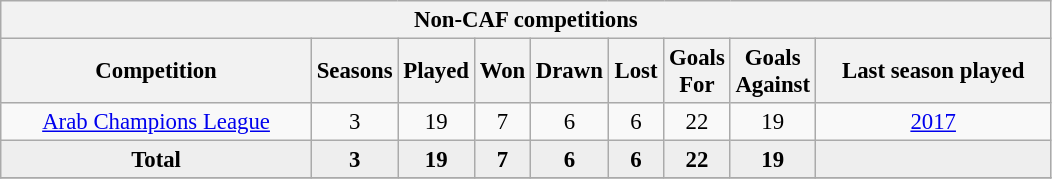<table class="wikitable" style="font-size:95%; text-align: center;">
<tr>
<th colspan="9">Non-CAF competitions</th>
</tr>
<tr>
<th width="200">Competition</th>
<th width="30">Seasons</th>
<th width="30">Played</th>
<th width="30">Won</th>
<th width="30">Drawn</th>
<th width="30">Lost</th>
<th width="30">Goals For</th>
<th width="30">Goals Against</th>
<th width="150">Last season played</th>
</tr>
<tr>
<td><a href='#'>Arab Champions League</a></td>
<td>3</td>
<td>19</td>
<td>7</td>
<td>6</td>
<td>6</td>
<td>22</td>
<td>19</td>
<td><a href='#'>2017</a></td>
</tr>
<tr bgcolor=#EEEEEE>
<td><strong>Total</strong></td>
<td><strong>3</strong></td>
<td><strong>19</strong></td>
<td><strong>7</strong></td>
<td><strong>6</strong></td>
<td><strong>6</strong></td>
<td><strong>22</strong></td>
<td><strong>19</strong></td>
<td></td>
</tr>
<tr>
</tr>
</table>
